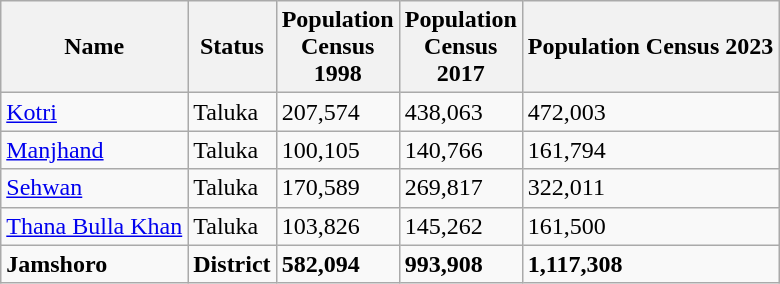<table class="wikitable">
<tr>
<th>Name</th>
<th>Status</th>
<th>Population<br>Census<br>1998</th>
<th>Population<br>Census<br>2017</th>
<th>Population Census 2023</th>
</tr>
<tr>
<td><a href='#'>Kotri</a></td>
<td>Taluka</td>
<td>207,574</td>
<td>438,063</td>
<td>472,003</td>
</tr>
<tr>
<td><a href='#'>Manjhand</a></td>
<td>Taluka</td>
<td>100,105</td>
<td>140,766</td>
<td>161,794</td>
</tr>
<tr>
<td><a href='#'>Sehwan</a></td>
<td>Taluka</td>
<td>170,589</td>
<td>269,817</td>
<td>322,011</td>
</tr>
<tr>
<td><a href='#'>Thana Bulla Khan</a></td>
<td>Taluka</td>
<td>103,826</td>
<td>145,262</td>
<td>161,500</td>
</tr>
<tr>
<td><strong>Jamshoro</strong></td>
<td><strong>District</strong></td>
<td><strong>582,094</strong></td>
<td><strong>993,908</strong></td>
<td><strong>1,117,308</strong></td>
</tr>
</table>
